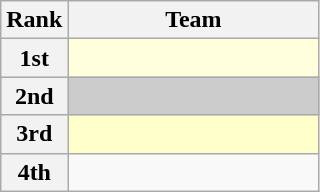<table class=wikitable>
<tr>
<th>Rank</th>
<th width=160px>Team</th>
</tr>
<tr bgcolor=#ffffdd>
<th>1st</th>
<td></td>
</tr>
<tr bgcolor=#cccccc>
<th>2nd</th>
<td></td>
</tr>
<tr bgcolor=#ffffcc>
<th>3rd</th>
<td></td>
</tr>
<tr>
<th>4th</th>
<td></td>
</tr>
</table>
